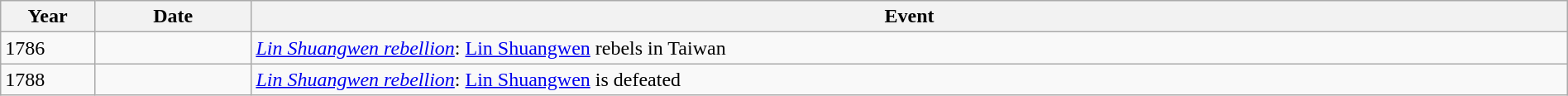<table class="wikitable" style="width:100%;">
<tr>
<th style="width:6%">Year</th>
<th style="width:10%">Date</th>
<th>Event</th>
</tr>
<tr>
<td>1786</td>
<td></td>
<td><em><a href='#'>Lin Shuangwen rebellion</a></em>: <a href='#'>Lin Shuangwen</a> rebels in Taiwan</td>
</tr>
<tr>
<td>1788</td>
<td></td>
<td><em><a href='#'>Lin Shuangwen rebellion</a></em>: <a href='#'>Lin Shuangwen</a> is defeated</td>
</tr>
</table>
